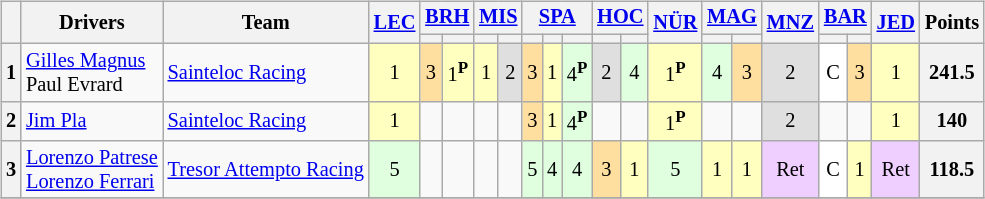<table>
<tr>
<td><br><table class="wikitable" style="font-size:85%; text-align:center;">
<tr>
<th rowspan="2"></th>
<th rowspan="2">Drivers</th>
<th rowspan="2">Team</th>
<th rowspan="2"><a href='#'>LEC</a><br></th>
<th colspan="2"><a href='#'>BRH</a><br></th>
<th colspan="2"><a href='#'>MIS</a><br></th>
<th colspan="3"><a href='#'>SPA</a><br></th>
<th colspan="2"><a href='#'>HOC</a><br></th>
<th rowspan="2"><a href='#'>NÜR</a><br></th>
<th colspan="2"><a href='#'>MAG</a><br></th>
<th rowspan="2"><a href='#'>MNZ</a><br></th>
<th colspan="2"><a href='#'>BAR</a><br></th>
<th rowspan="2"><a href='#'>JED</a><br></th>
<th rowspan="2">Points</th>
</tr>
<tr>
<th></th>
<th></th>
<th></th>
<th></th>
<th></th>
<th></th>
<th></th>
<th></th>
<th></th>
<th></th>
<th></th>
<th></th>
<th></th>
</tr>
<tr>
<th>1</th>
<td align="left"> <a href='#'>Gilles Magnus</a><br> Paul Evrard</td>
<td align="left"> <a href='#'>Sainteloc Racing</a></td>
<td style="background:#ffffbf;">1</td>
<td style="background:#ffdf9f;">3</td>
<td style="background:#ffffbf;">1<sup><strong>P</strong></sup></td>
<td style="background:#ffffbf;">1</td>
<td style="background:#dfdfdf;">2</td>
<td style="background:#ffdf9f;">3</td>
<td style="background:#ffffbf;">1</td>
<td style="background:#dfffdf;">4<sup><strong>P</strong></sup></td>
<td style="background:#dfdfdf;">2</td>
<td style="background:#dfffdf;">4</td>
<td style="background:#ffffbf;">1<sup><strong>P</strong></sup></td>
<td style="background:#dfffdf;">4</td>
<td style="background:#ffdf9f;">3</td>
<td style="background:#dfdfdf;">2</td>
<td style="background:#ffffff;">C</td>
<td style="background:#ffdf9f;">3</td>
<td style="background:#ffffbf;">1</td>
<th>241.5</th>
</tr>
<tr>
<th>2</th>
<td align="left"> <a href='#'>Jim Pla</a></td>
<td align="left"> <a href='#'>Sainteloc Racing</a></td>
<td style="background:#ffffbf;">1</td>
<td style="background:#;"></td>
<td style="background:#;"></td>
<td style="background:#;"></td>
<td style="background:#;"></td>
<td style="background:#ffdf9f;">3</td>
<td style="background:#ffffbf;">1</td>
<td style="background:#dfffdf;">4<sup><strong>P</strong></sup></td>
<td style="background:#;"></td>
<td style="background:#;"></td>
<td style="background:#ffffbf;">1<sup><strong>P</strong></sup></td>
<td style="background:#;"></td>
<td style="background:#;"></td>
<td style="background:#dfdfdf;">2</td>
<td style="background:#;"></td>
<td style="background:#;"></td>
<td style="background:#ffffbf;">1</td>
<th>140</th>
</tr>
<tr>
<th>3</th>
<td align="left"> <a href='#'>Lorenzo Patrese</a><br> <a href='#'>Lorenzo Ferrari</a></td>
<td align="left"> <a href='#'>Tresor Attempto Racing</a></td>
<td style="background:#dfffdf;">5</td>
<td style="background:#;"></td>
<td style="background:#;"></td>
<td style="background:#;"></td>
<td style="background:#;"></td>
<td style="background:#dfffdf;">5</td>
<td style="background:#dfffdf;">4</td>
<td style="background:#dfffdf;">4</td>
<td style="background:#ffdf9f;">3</td>
<td style="background:#ffffbf;">1</td>
<td style="background:#dfffdf;">5</td>
<td style="background:#ffffbf;">1</td>
<td style="background:#ffffbf;">1</td>
<td style="background:#efcfff;">Ret</td>
<td style="background:#ffffff;">C</td>
<td style="background:#ffffbf;">1</td>
<td style="background:#efcfff;">Ret</td>
<th>118.5</th>
</tr>
<tr>
</tr>
</table>
</td>
</tr>
</table>
